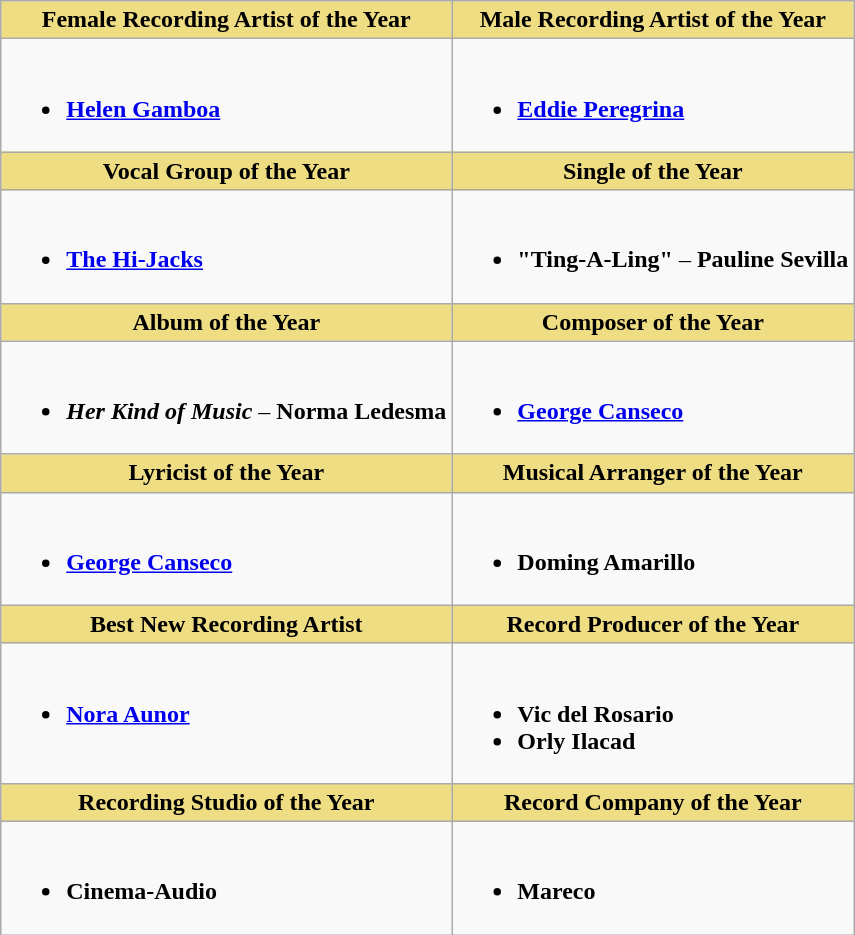<table class="wikitable">
<tr>
<th style="background:#EEDD82;" ! width:50%">Female Recording Artist of the Year</th>
<th style="background:#EEDD82;" ! width:50%">Male Recording Artist of the Year</th>
</tr>
<tr>
<td valign="top"><br><ul><li><strong><a href='#'>Helen Gamboa</a></strong></li></ul></td>
<td valign="top"><br><ul><li><strong><a href='#'>Eddie Peregrina</a></strong></li></ul></td>
</tr>
<tr>
<th style="background:#EEDD82;" ! width:50%">Vocal Group of the Year</th>
<th style="background:#EEDD82;" ! width:50%">Single of the Year</th>
</tr>
<tr>
<td valign="top"><br><ul><li><strong><a href='#'>The Hi-Jacks</a></strong></li></ul></td>
<td valign="top"><br><ul><li><strong>"Ting-A-Ling"</strong> – <strong>Pauline Sevilla</strong></li></ul></td>
</tr>
<tr>
<th style="background:#EEDD82;" ! width:50%">Album of the Year</th>
<th style="background:#EEDD82;" ! width:50%">Composer of the Year</th>
</tr>
<tr>
<td valign="top"><br><ul><li><strong><em>Her Kind of Music</em></strong> – <strong>Norma Ledesma</strong></li></ul></td>
<td valign="top"><br><ul><li><strong><a href='#'>George Canseco</a></strong></li></ul></td>
</tr>
<tr>
<th style="background:#EEDD82;" ! width:50%">Lyricist of the Year</th>
<th style="background:#EEDD82;" ! width:50%">Musical Arranger of the Year</th>
</tr>
<tr>
<td valign="top"><br><ul><li><strong><a href='#'>George Canseco</a></strong></li></ul></td>
<td valign="top"><br><ul><li><strong>Doming Amarillo</strong></li></ul></td>
</tr>
<tr>
<th style="background:#EEDD82;" ! width:50%">Best New Recording Artist</th>
<th style="background:#EEDD82;" ! width:50%">Record Producer of the Year</th>
</tr>
<tr>
<td valign="top"><br><ul><li><strong><a href='#'>Nora Aunor</a></strong></li></ul></td>
<td valign="top"><br><ul><li><strong>Vic del Rosario</strong></li><li><strong>Orly Ilacad</strong></li></ul></td>
</tr>
<tr>
<th style="background:#EEDD82;" ! width:50%">Recording Studio of the Year</th>
<th style="background:#EEDD82;" ! width:50%">Record Company of the Year</th>
</tr>
<tr>
<td valign="top"><br><ul><li><strong>Cinema-Audio</strong></li></ul></td>
<td valign="top"><br><ul><li><strong>Mareco</strong></li></ul></td>
</tr>
</table>
